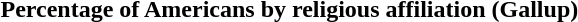<table>
<tr>
<td style="text-align:center;"><strong>Percentage of Americans by religious affiliation (Gallup)</strong></td>
</tr>
<tr>
<td></td>
</tr>
</table>
